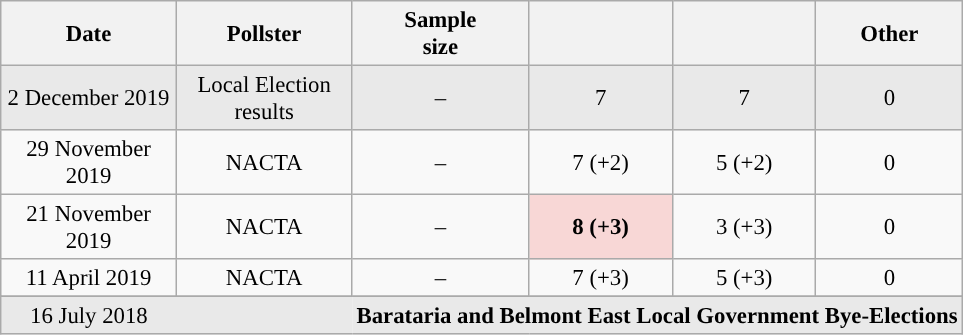<table class="wikitable sortable collapsible" style="text-align:center;font-size:95%;">
<tr style="height:42px;">
<th style="width:110px;">Date</th>
<th style="width:110px;">Pollster</th>
<th data-sort-type="number">Sample<br>size</th>
<th class="unsortable" style="background:"><a href='#'></a></th>
<th class="unsortable" style="background:"><a href='#'></a></th>
<th class="unsortable">Other</th>
</tr>
<tr style="background:#E9E9E9;">
<td data-sort-value="2019-12-02">2 December 2019</td>
<td>Local Election results</td>
<td>–</td>
<td>7</td>
<td>7</td>
<td>0</td>
</tr>
<tr>
<td data-sort-value="2019-11-29">29 November 2019</td>
<td>NACTA</td>
<td>–</td>
<td>7 (+2)</td>
<td>5 (+2)</td>
<td>0</td>
</tr>
<tr>
<td data-sort-value="2019-11-21">21 November 2019</td>
<td>NACTA</td>
<td>–</td>
<td style="background:#F8D7D6"><strong>8 (+3)</strong></td>
<td>3 (+3)</td>
<td>0</td>
</tr>
<tr>
<td data-sort-value="2019-04-11">11 April 2019</td>
<td>NACTA</td>
<td>–</td>
<td>7 (+3)</td>
<td>5 (+3)</td>
<td>0</td>
</tr>
<tr style="background:#E9E9E9;">
</tr>
<tr style="background:#E9E9E9;">
<td style="border-right-style:hidden;" data-sort-value="2018-07-16">16 July 2018</td>
<td style="border-right-style:hidden;"></td>
<td style="font-weight:bold;" colspan="6"><strong> Barataria and Belmont East Local Government Bye-Elections</strong></td>
</tr>
</table>
